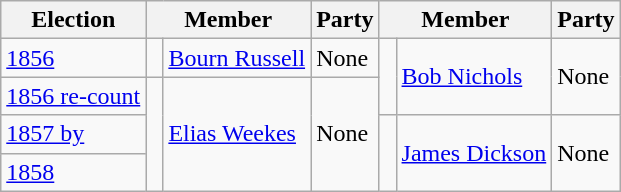<table class="wikitable">
<tr>
<th>Election</th>
<th colspan="2">Member</th>
<th>Party</th>
<th colspan="2">Member</th>
<th>Party</th>
</tr>
<tr>
<td><a href='#'>1856</a></td>
<td> </td>
<td><a href='#'>Bourn Russell</a></td>
<td>None</td>
<td rowspan="2" > </td>
<td rowspan="2"><a href='#'>Bob Nichols</a></td>
<td rowspan="2">None</td>
</tr>
<tr>
<td><a href='#'>1856 re-count</a></td>
<td rowspan="3" > </td>
<td rowspan="3"><a href='#'>Elias Weekes</a></td>
<td rowspan="3">None</td>
</tr>
<tr>
<td><a href='#'>1857 by</a></td>
<td rowspan="2" > </td>
<td rowspan="2"><a href='#'>James Dickson</a></td>
<td rowspan="2">None</td>
</tr>
<tr>
<td><a href='#'>1858</a></td>
</tr>
</table>
